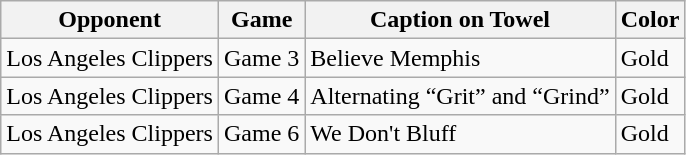<table class="wikitable">
<tr>
<th>Opponent</th>
<th>Game</th>
<th>Caption on Towel</th>
<th>Color</th>
</tr>
<tr>
<td>Los Angeles Clippers</td>
<td>Game 3</td>
<td>Believe Memphis</td>
<td>Gold</td>
</tr>
<tr>
<td>Los Angeles Clippers</td>
<td>Game 4</td>
<td>Alternating “Grit” and “Grind”</td>
<td>Gold</td>
</tr>
<tr>
<td>Los Angeles Clippers</td>
<td>Game 6</td>
<td>We Don't Bluff</td>
<td>Gold</td>
</tr>
</table>
